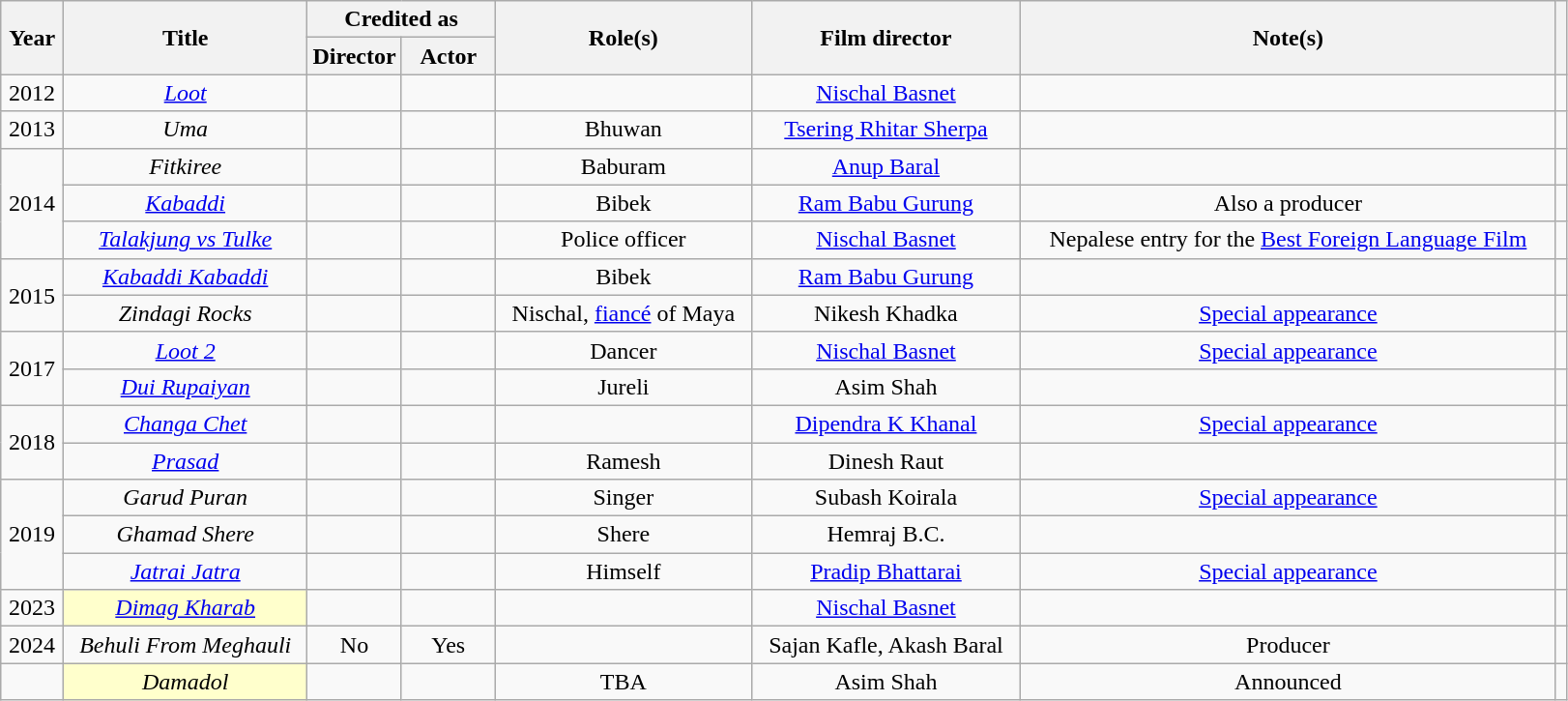<table class="wikitable plainrowheaders sortable"  style="text-align:center;">
<tr>
<th rowspan="2" scope="col">Year</th>
<th rowspan="2" scope="col">Title</th>
<th colspan="2" scope="col">Credited as</th>
<th rowspan="2"  scope="col" class="unsortable">Role(s)</th>
<th rowspan="2"  scope="col" class="unsortable">Film director</th>
<th rowspan="2" scope="col"  class="unsortable">Note(s)</th>
<th rowspan="2"  scope="col" class="unsortable"></th>
</tr>
<tr>
<th width="6%" scope="col">Director</th>
<th width="6%" scope="col">Actor</th>
</tr>
<tr>
<td>2012</td>
<td><a href='#'><em>Loot</em></a></td>
<td></td>
<td></td>
<td></td>
<td><a href='#'>Nischal Basnet</a></td>
<td></td>
<td></td>
</tr>
<tr>
<td>2013</td>
<td><em>Uma</em></td>
<td></td>
<td></td>
<td>Bhuwan</td>
<td><a href='#'>Tsering Rhitar Sherpa</a></td>
<td></td>
<td></td>
</tr>
<tr>
<td rowspan="3">2014</td>
<td><em>Fitkiree</em></td>
<td></td>
<td></td>
<td>Baburam</td>
<td><a href='#'>Anup Baral</a></td>
<td></td>
<td></td>
</tr>
<tr>
<td><em><a href='#'>Kabaddi</a></em></td>
<td></td>
<td></td>
<td>Bibek</td>
<td><a href='#'>Ram Babu Gurung</a></td>
<td>Also a producer</td>
<td></td>
</tr>
<tr>
<td><em><a href='#'>Talakjung vs Tulke</a></em></td>
<td></td>
<td></td>
<td>Police officer</td>
<td><a href='#'>Nischal Basnet</a></td>
<td>Nepalese entry for the <a href='#'>Best Foreign Language Film</a></td>
<td></td>
</tr>
<tr>
<td rowspan="2">2015</td>
<td><em><a href='#'>Kabaddi Kabaddi</a></em></td>
<td></td>
<td></td>
<td>Bibek</td>
<td><a href='#'>Ram Babu Gurung</a></td>
<td></td>
<td></td>
</tr>
<tr>
<td><em>Zindagi Rocks</em></td>
<td></td>
<td></td>
<td>Nischal, <a href='#'>fiancé</a> of Maya</td>
<td>Nikesh Khadka</td>
<td><a href='#'>Special appearance</a></td>
<td></td>
</tr>
<tr>
<td rowspan="2">2017</td>
<td><em><a href='#'>Loot 2</a></em></td>
<td></td>
<td></td>
<td>Dancer</td>
<td><a href='#'>Nischal Basnet</a></td>
<td><a href='#'>Special appearance</a></td>
<td></td>
</tr>
<tr>
<td><em><a href='#'>Dui Rupaiyan</a></em></td>
<td></td>
<td></td>
<td>Jureli</td>
<td>Asim Shah</td>
<td></td>
<td></td>
</tr>
<tr>
<td rowspan="2">2018</td>
<td><em><a href='#'>Changa Chet</a></em></td>
<td></td>
<td></td>
<td></td>
<td><a href='#'>Dipendra K Khanal</a></td>
<td><a href='#'>Special appearance</a></td>
<td></td>
</tr>
<tr>
<td><em><a href='#'>Prasad</a></em></td>
<td></td>
<td></td>
<td>Ramesh</td>
<td>Dinesh Raut</td>
<td></td>
<td></td>
</tr>
<tr>
<td rowspan="3">2019</td>
<td><em>Garud Puran</em></td>
<td></td>
<td></td>
<td>Singer</td>
<td>Subash Koirala</td>
<td><a href='#'>Special appearance</a></td>
<td></td>
</tr>
<tr>
<td><em>Ghamad Shere</em></td>
<td></td>
<td></td>
<td>Shere</td>
<td>Hemraj B.C.</td>
<td></td>
<td></td>
</tr>
<tr>
<td><em><a href='#'>Jatrai Jatra</a></em></td>
<td></td>
<td></td>
<td>Himself</td>
<td><a href='#'>Pradip Bhattarai</a></td>
<td><a href='#'>Special appearance</a></td>
<td></td>
</tr>
<tr>
<td>2023</td>
<td style="background:#FFFFCC;"><em><a href='#'>Dimag Kharab</a></em></td>
<td></td>
<td></td>
<td></td>
<td><a href='#'>Nischal Basnet</a></td>
<td></td>
<td></td>
</tr>
<tr>
<td>2024</td>
<td><em>Behuli From Meghauli</em></td>
<td>No</td>
<td>Yes</td>
<td></td>
<td>Sajan Kafle, Akash Baral</td>
<td>Producer</td>
<td></td>
</tr>
<tr>
<td></td>
<td style="background:#FFFFCC;"><em>Damadol</em> </td>
<td></td>
<td></td>
<td>TBA</td>
<td>Asim Shah</td>
<td>Announced</td>
<td></td>
</tr>
</table>
